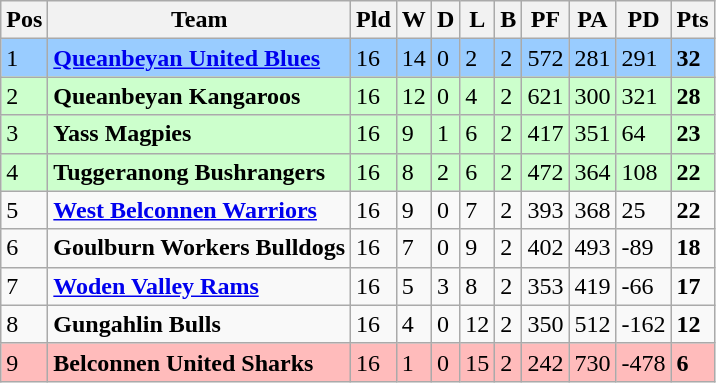<table class="wikitable">
<tr>
<th>Pos</th>
<th>Team</th>
<th>Pld</th>
<th>W</th>
<th>D</th>
<th>L</th>
<th>B</th>
<th>PF</th>
<th>PA</th>
<th>PD</th>
<th>Pts</th>
</tr>
<tr>
<td style="background: #99ccff;">1</td>
<td style="background: #99ccff;"> <a href='#'><strong>Queanbeyan United Blues</strong></a></td>
<td style="background: #99ccff;">16</td>
<td style="background: #99ccff;">14</td>
<td style="background: #99ccff;">0</td>
<td style="background: #99ccff;">2</td>
<td style="background: #99ccff;">2</td>
<td style="background: #99ccff;">572</td>
<td style="background: #99ccff;">281</td>
<td style="background: #99ccff;">291</td>
<td style="background: #99ccff;"><strong>32</strong></td>
</tr>
<tr>
<td style="background: #ccffcc;">2</td>
<td style="background: #ccffcc;"> <strong>Queanbeyan Kangaroos</strong></td>
<td style="background: #ccffcc;">16</td>
<td style="background: #ccffcc;">12</td>
<td style="background: #ccffcc;">0</td>
<td style="background: #ccffcc;">4</td>
<td style="background: #ccffcc;">2</td>
<td style="background: #ccffcc;">621</td>
<td style="background: #ccffcc;">300</td>
<td style="background: #ccffcc;">321</td>
<td style="background: #ccffcc;"><strong>28</strong></td>
</tr>
<tr>
<td style="background: #ccffcc;">3</td>
<td style="background: #ccffcc;"> <strong>Yass Magpies</strong></td>
<td style="background: #ccffcc;">16</td>
<td style="background: #ccffcc;">9</td>
<td style="background: #ccffcc;">1</td>
<td style="background: #ccffcc;">6</td>
<td style="background: #ccffcc;">2</td>
<td style="background: #ccffcc;">417</td>
<td style="background: #ccffcc;">351</td>
<td style="background: #ccffcc;">64</td>
<td style="background: #ccffcc;"><strong>23</strong></td>
</tr>
<tr>
<td style="background: #ccffcc;">4</td>
<td style="background: #ccffcc;"><strong> Tuggeranong Bushrangers</strong></td>
<td style="background: #ccffcc;">16</td>
<td style="background: #ccffcc;">8</td>
<td style="background: #ccffcc;">2</td>
<td style="background: #ccffcc;">6</td>
<td style="background: #ccffcc;">2</td>
<td style="background: #ccffcc;">472</td>
<td style="background: #ccffcc;">364</td>
<td style="background: #ccffcc;">108</td>
<td style="background: #ccffcc;"><strong>22</strong></td>
</tr>
<tr>
<td>5</td>
<td> <strong><a href='#'>West Belconnen Warriors</a></strong></td>
<td>16</td>
<td>9</td>
<td>0</td>
<td>7</td>
<td>2</td>
<td>393</td>
<td>368</td>
<td>25</td>
<td><strong>22</strong></td>
</tr>
<tr>
<td>6</td>
<td><strong> Goulburn Workers Bulldogs</strong></td>
<td>16</td>
<td>7</td>
<td>0</td>
<td>9</td>
<td>2</td>
<td>402</td>
<td>493</td>
<td>-89</td>
<td><strong>18</strong></td>
</tr>
<tr>
<td>7</td>
<td> <strong><a href='#'>Woden Valley Rams</a></strong></td>
<td>16</td>
<td>5</td>
<td>3</td>
<td>8</td>
<td>2</td>
<td>353</td>
<td>419</td>
<td>-66</td>
<td><strong>17</strong></td>
</tr>
<tr>
<td>8</td>
<td> <strong>Gungahlin Bulls</strong></td>
<td>16</td>
<td>4</td>
<td>0</td>
<td>12</td>
<td>2</td>
<td>350</td>
<td>512</td>
<td>-162</td>
<td><strong>12</strong></td>
</tr>
<tr>
<td style="background: #ffbbbb;">9</td>
<td style="background: #ffbbbb;"><strong> Belconnen United Sharks</strong></td>
<td style="background: #ffbbbb;">16</td>
<td style="background: #ffbbbb;">1</td>
<td style="background: #ffbbbb;">0</td>
<td style="background: #ffbbbb;">15</td>
<td style="background: #ffbbbb;">2</td>
<td style="background: #ffbbbb;">242</td>
<td style="background: #ffbbbb;">730</td>
<td style="background: #ffbbbb;">-478</td>
<td style="background: #ffbbbb;"><strong>6</strong></td>
</tr>
</table>
